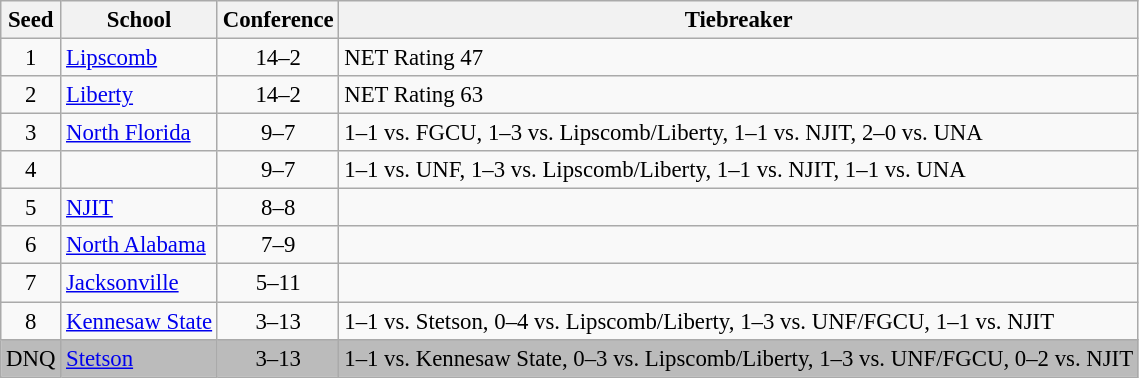<table class="wikitable" style="white-space:nowrap; font-size:95%;text-align:center">
<tr>
<th>Seed</th>
<th>School</th>
<th>Conference</th>
<th>Tiebreaker</th>
</tr>
<tr>
<td>1</td>
<td align=left><a href='#'>Lipscomb</a></td>
<td>14–2</td>
<td align=left>NET Rating 47</td>
</tr>
<tr>
<td>2</td>
<td align=left><a href='#'>Liberty</a></td>
<td>14–2</td>
<td align=left>NET Rating 63</td>
</tr>
<tr>
<td>3</td>
<td align=left><a href='#'>North Florida</a></td>
<td>9–7</td>
<td align=left>1–1 vs. FGCU, 1–3 vs. Lipscomb/Liberty, 1–1 vs. NJIT, 2–0 vs. UNA</td>
</tr>
<tr>
<td>4</td>
<td align=left></td>
<td>9–7</td>
<td align=left>1–1 vs. UNF, 1–3 vs. Lipscomb/Liberty, 1–1 vs. NJIT, 1–1 vs. UNA</td>
</tr>
<tr>
<td>5</td>
<td align=left><a href='#'>NJIT</a></td>
<td>8–8</td>
<td align=left></td>
</tr>
<tr>
<td>6</td>
<td align=left><a href='#'>North Alabama</a></td>
<td>7–9</td>
<td align=left></td>
</tr>
<tr>
<td>7</td>
<td align=left><a href='#'>Jacksonville</a></td>
<td>5–11</td>
<td align=left></td>
</tr>
<tr>
<td>8</td>
<td align=left><a href='#'>Kennesaw State</a></td>
<td>3–13</td>
<td align=left>1–1 vs. Stetson, 0–4 vs. Lipscomb/Liberty, 1–3 vs. UNF/FGCU, 1–1 vs. NJIT</td>
</tr>
<tr bgcolor=#bbbbbb>
<td>DNQ</td>
<td align=left><a href='#'>Stetson</a></td>
<td>3–13</td>
<td align=left>1–1 vs. Kennesaw State, 0–3 vs. Lipscomb/Liberty, 1–3 vs. UNF/FGCU, 0–2 vs. NJIT</td>
</tr>
</table>
